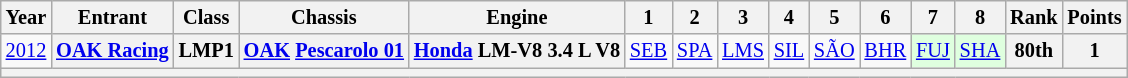<table class="wikitable" style="text-align:center; font-size:85%">
<tr>
<th>Year</th>
<th>Entrant</th>
<th>Class</th>
<th>Chassis</th>
<th>Engine</th>
<th>1</th>
<th>2</th>
<th>3</th>
<th>4</th>
<th>5</th>
<th>6</th>
<th>7</th>
<th>8</th>
<th>Rank</th>
<th>Points</th>
</tr>
<tr>
<td><a href='#'>2012</a></td>
<th nowrap><a href='#'>OAK Racing</a></th>
<th>LMP1</th>
<th nowrap><a href='#'>OAK</a> <a href='#'>Pescarolo 01</a></th>
<th><a href='#'>Honda</a> LM-V8 3.4 L V8</th>
<td><a href='#'>SEB</a></td>
<td><a href='#'>SPA</a></td>
<td><a href='#'>LMS</a></td>
<td><a href='#'>SIL</a></td>
<td><a href='#'>SÃO</a></td>
<td><a href='#'>BHR</a></td>
<td style="background:#DFFFDF;"><a href='#'>FUJ</a><br></td>
<td style="background:#DFFFDF;"><a href='#'>SHA</a><br></td>
<th>80th</th>
<th>1</th>
</tr>
<tr>
<th colspan="15"></th>
</tr>
</table>
